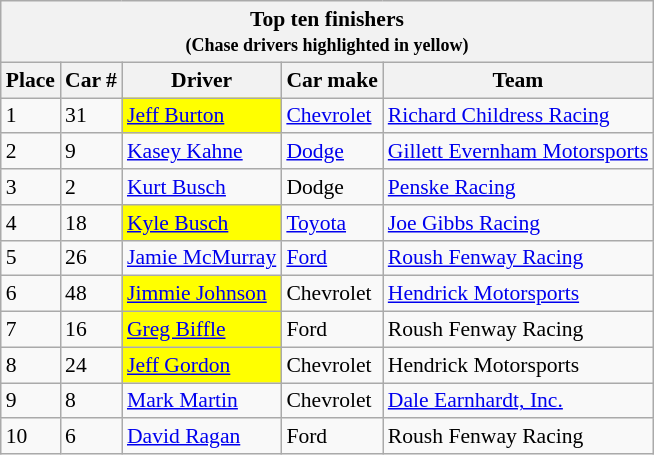<table class="wikitable" style="font-size:90%;">
<tr>
<th colspan="9">Top ten finishers<br><small>(Chase drivers highlighted in yellow)</small></th>
</tr>
<tr>
<th>Place</th>
<th>Car #</th>
<th>Driver</th>
<th>Car make</th>
<th>Team</th>
</tr>
<tr>
<td>1</td>
<td>31</td>
<td style="background:yellow;"><a href='#'>Jeff Burton</a></td>
<td><a href='#'>Chevrolet</a></td>
<td><a href='#'>Richard Childress Racing</a></td>
</tr>
<tr>
<td>2</td>
<td>9</td>
<td><a href='#'>Kasey Kahne</a></td>
<td><a href='#'>Dodge</a></td>
<td><a href='#'>Gillett Evernham Motorsports</a></td>
</tr>
<tr>
<td>3</td>
<td>2</td>
<td><a href='#'>Kurt Busch</a></td>
<td>Dodge</td>
<td><a href='#'>Penske Racing</a></td>
</tr>
<tr>
<td>4</td>
<td>18</td>
<td style="background:yellow;"><a href='#'>Kyle Busch</a></td>
<td><a href='#'>Toyota</a></td>
<td><a href='#'>Joe Gibbs Racing</a></td>
</tr>
<tr>
<td>5</td>
<td>26</td>
<td><a href='#'>Jamie McMurray</a></td>
<td><a href='#'>Ford</a></td>
<td><a href='#'>Roush Fenway Racing</a></td>
</tr>
<tr>
<td>6</td>
<td>48</td>
<td style="background:yellow;"><a href='#'>Jimmie Johnson</a></td>
<td>Chevrolet</td>
<td><a href='#'>Hendrick Motorsports</a></td>
</tr>
<tr>
<td>7</td>
<td>16</td>
<td style="background:yellow;"><a href='#'>Greg Biffle</a></td>
<td>Ford</td>
<td>Roush Fenway Racing</td>
</tr>
<tr>
<td>8</td>
<td>24</td>
<td style="background:yellow;"><a href='#'>Jeff Gordon</a></td>
<td>Chevrolet</td>
<td>Hendrick Motorsports</td>
</tr>
<tr>
<td>9</td>
<td>8</td>
<td><a href='#'>Mark Martin</a></td>
<td>Chevrolet</td>
<td><a href='#'>Dale Earnhardt, Inc.</a></td>
</tr>
<tr>
<td>10</td>
<td>6</td>
<td><a href='#'>David Ragan</a></td>
<td>Ford</td>
<td>Roush Fenway Racing</td>
</tr>
</table>
